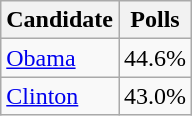<table class="wikitable sortable floatright">
<tr>
<th>Candidate</th>
<th>Polls</th>
</tr>
<tr>
<td><a href='#'>Obama</a></td>
<td>44.6%</td>
</tr>
<tr>
<td><a href='#'>Clinton</a></td>
<td>43.0%</td>
</tr>
</table>
